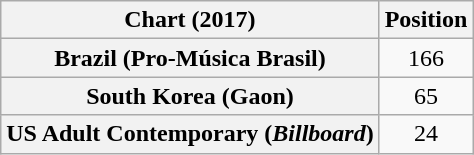<table class="wikitable sortable plainrowheaders" style="text-align:center">
<tr>
<th scope="col">Chart (2017)</th>
<th scope="col">Position</th>
</tr>
<tr>
<th scope="row">Brazil (Pro-Música Brasil)</th>
<td>166</td>
</tr>
<tr>
<th scope="row">South Korea (Gaon)</th>
<td>65</td>
</tr>
<tr>
<th scope="row">US Adult Contemporary (<em>Billboard</em>)</th>
<td>24</td>
</tr>
</table>
